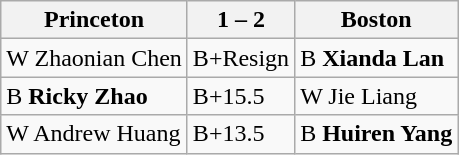<table class="wikitable">
<tr>
<th>Princeton</th>
<th>1 – 2</th>
<th>Boston</th>
</tr>
<tr>
<td>W Zhaonian Chen</td>
<td>B+Resign</td>
<td>B <strong>Xianda Lan</strong></td>
</tr>
<tr>
<td>B <strong>Ricky Zhao</strong></td>
<td>B+15.5</td>
<td>W Jie Liang</td>
</tr>
<tr>
<td>W Andrew Huang</td>
<td>B+13.5</td>
<td>B <strong>Huiren Yang</strong></td>
</tr>
</table>
